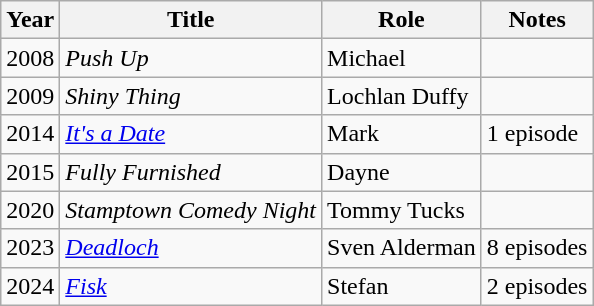<table class="wikitable sortable">
<tr>
<th>Year</th>
<th>Title</th>
<th>Role</th>
<th>Notes</th>
</tr>
<tr>
<td>2008</td>
<td><em>Push Up</em></td>
<td>Michael</td>
<td></td>
</tr>
<tr>
<td>2009</td>
<td><em>Shiny Thing</em></td>
<td>Lochlan Duffy</td>
<td></td>
</tr>
<tr>
<td>2014</td>
<td><em><a href='#'>It's a Date</a></em></td>
<td>Mark</td>
<td>1 episode</td>
</tr>
<tr>
<td>2015</td>
<td><em>Fully Furnished</em></td>
<td>Dayne</td>
<td></td>
</tr>
<tr>
<td>2020</td>
<td><em>Stamptown Comedy Night</em></td>
<td>Tommy Tucks</td>
<td></td>
</tr>
<tr>
<td>2023</td>
<td><em><a href='#'>Deadloch</a></em></td>
<td>Sven Alderman</td>
<td>8 episodes</td>
</tr>
<tr>
<td>2024</td>
<td><a href='#'><em>Fisk</em></a></td>
<td>Stefan</td>
<td>2 episodes</td>
</tr>
</table>
